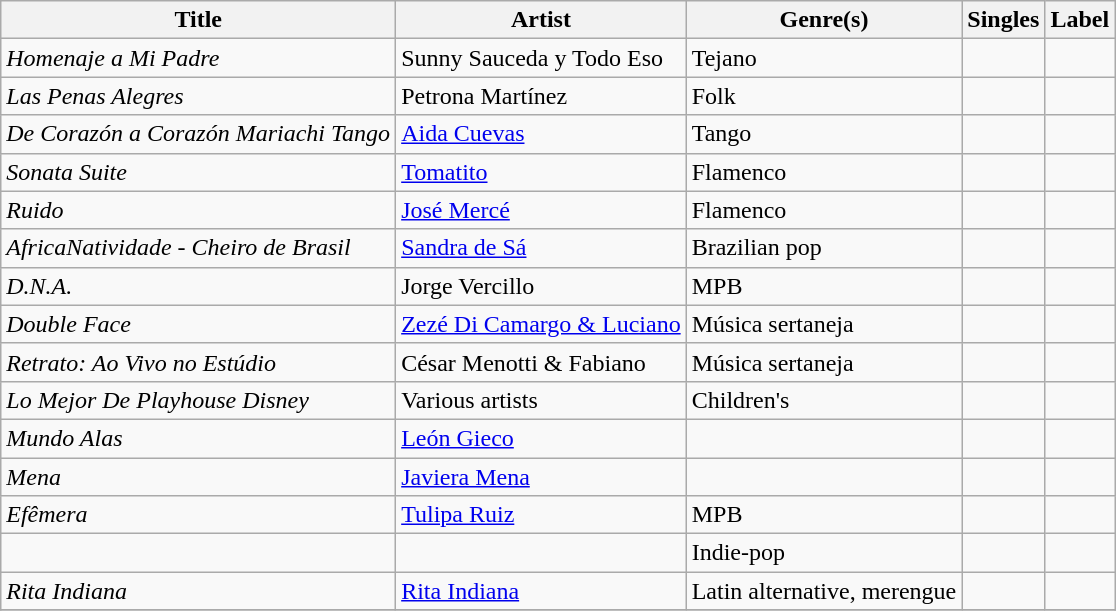<table class="wikitable sortable" style="text-align: left;">
<tr>
<th>Title</th>
<th>Artist</th>
<th>Genre(s)</th>
<th>Singles</th>
<th>Label</th>
</tr>
<tr>
<td><em>Homenaje a Mi Padre</em></td>
<td>Sunny Sauceda y Todo Eso</td>
<td>Tejano</td>
<td></td>
<td></td>
</tr>
<tr>
<td><em>Las Penas Alegres</em></td>
<td>Petrona Martínez</td>
<td>Folk</td>
<td></td>
<td></td>
</tr>
<tr>
<td><em> De Corazón a Corazón Mariachi Tango</em></td>
<td><a href='#'>Aida Cuevas</a></td>
<td>Tango</td>
<td></td>
<td></td>
</tr>
<tr>
<td><em>Sonata Suite</em></td>
<td><a href='#'>Tomatito</a></td>
<td>Flamenco</td>
<td></td>
<td></td>
</tr>
<tr>
<td><em>Ruido</em></td>
<td><a href='#'>José Mercé</a></td>
<td>Flamenco</td>
<td></td>
<td></td>
</tr>
<tr>
<td><em>AfricaNatividade - Cheiro de Brasil</em></td>
<td><a href='#'>Sandra de Sá</a></td>
<td>Brazilian pop</td>
<td></td>
<td></td>
</tr>
<tr>
<td><em>D.N.A.</em></td>
<td>Jorge Vercillo</td>
<td>MPB</td>
<td></td>
<td></td>
</tr>
<tr>
<td><em>Double Face</em></td>
<td><a href='#'>Zezé Di Camargo & Luciano</a></td>
<td>Música sertaneja</td>
<td></td>
<td></td>
</tr>
<tr>
<td><em>Retrato: Ao Vivo no Estúdio</em></td>
<td>César Menotti & Fabiano</td>
<td>Música sertaneja</td>
<td></td>
<td></td>
</tr>
<tr>
<td><em>Lo Mejor De Playhouse Disney</em></td>
<td>Various artists</td>
<td>Children's</td>
<td></td>
<td></td>
</tr>
<tr>
<td><em>Mundo Alas</em></td>
<td><a href='#'>León Gieco</a></td>
<td></td>
<td></td>
<td></td>
</tr>
<tr>
<td><em>Mena</em></td>
<td><a href='#'>Javiera Mena</a></td>
<td></td>
<td></td>
<td></td>
</tr>
<tr>
<td><em>Efêmera</em></td>
<td><a href='#'>Tulipa Ruiz</a></td>
<td>MPB</td>
<td></td>
<td></td>
</tr>
<tr>
<td><em></em></td>
<td></td>
<td>Indie-pop</td>
<td></td>
<td></td>
</tr>
<tr>
<td><em> Rita Indiana</em></td>
<td><a href='#'>Rita Indiana</a></td>
<td>Latin alternative, merengue</td>
<td></td>
<td></td>
</tr>
<tr>
</tr>
</table>
